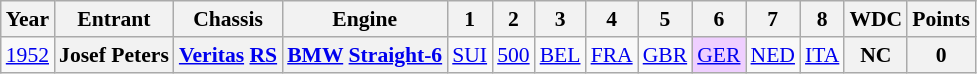<table class="wikitable" style="text-align:center; font-size:90%">
<tr>
<th>Year</th>
<th>Entrant</th>
<th>Chassis</th>
<th>Engine</th>
<th>1</th>
<th>2</th>
<th>3</th>
<th>4</th>
<th>5</th>
<th>6</th>
<th>7</th>
<th>8</th>
<th>WDC</th>
<th>Points</th>
</tr>
<tr>
<td><a href='#'>1952</a></td>
<th>Josef Peters</th>
<th><a href='#'>Veritas</a> <a href='#'>RS</a></th>
<th><a href='#'>BMW</a> <a href='#'>Straight-6</a></th>
<td><a href='#'>SUI</a></td>
<td><a href='#'>500</a></td>
<td><a href='#'>BEL</a></td>
<td><a href='#'>FRA</a></td>
<td><a href='#'>GBR</a></td>
<td style="background:#EFCFFF;"><a href='#'>GER</a><br></td>
<td><a href='#'>NED</a></td>
<td><a href='#'>ITA</a></td>
<th>NC</th>
<th>0</th>
</tr>
</table>
